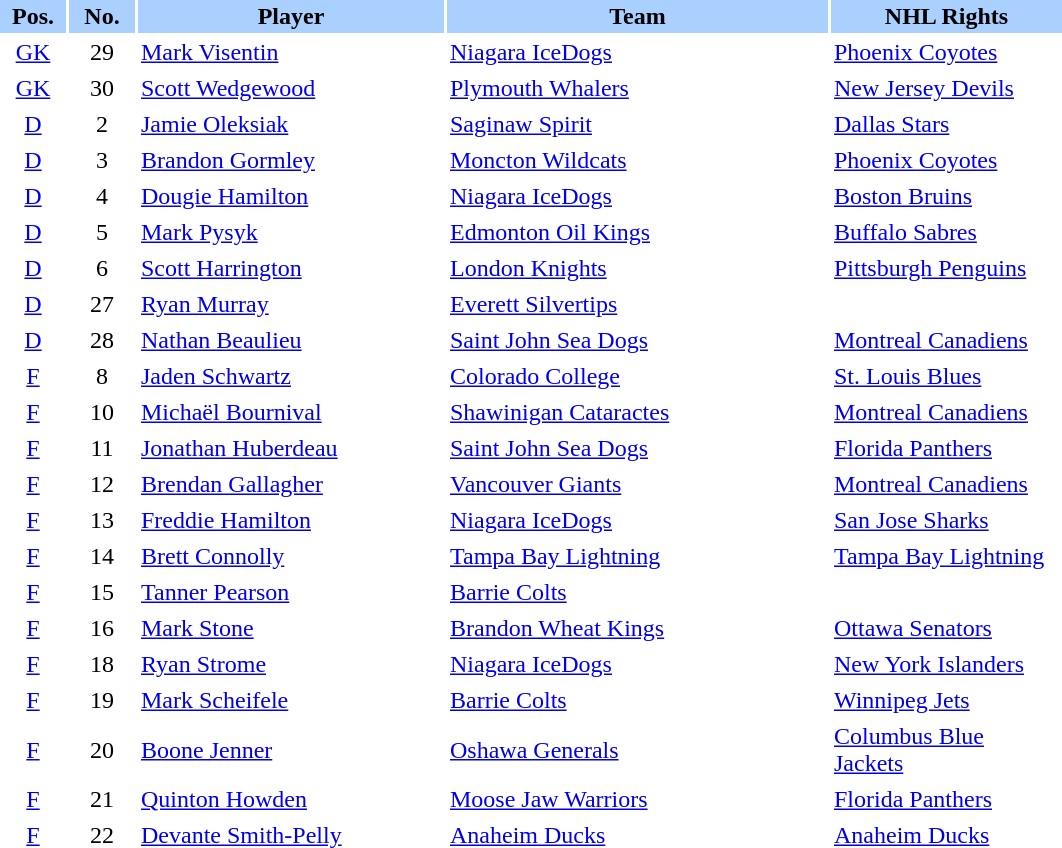<table border="0" cellspacing="2" cellpadding="2">
<tr bgcolor=AAD0FF>
<th width=40>Pos.</th>
<th width=40>No.</th>
<th width=200>Player</th>
<th width=250>Team</th>
<th width=150>NHL Rights</th>
</tr>
<tr>
<td style="text-align:center;"><a href='#'>GK</a></td>
<td style="text-align:center;">29</td>
<td><a href='#'>Mark Visentin</a></td>
<td> <a href='#'>Niagara IceDogs</a></td>
<td><a href='#'>Phoenix Coyotes</a></td>
</tr>
<tr>
<td style="text-align:center;"><a href='#'>GK</a></td>
<td style="text-align:center;">30</td>
<td><a href='#'>Scott Wedgewood</a></td>
<td> <a href='#'>Plymouth Whalers</a></td>
<td><a href='#'>New Jersey Devils</a></td>
</tr>
<tr>
<td style="text-align:center;"><a href='#'>D</a></td>
<td style="text-align:center;">2</td>
<td><a href='#'>Jamie Oleksiak</a></td>
<td> <a href='#'>Saginaw Spirit</a></td>
<td><a href='#'>Dallas Stars</a></td>
</tr>
<tr>
<td style="text-align:center;"><a href='#'>D</a></td>
<td style="text-align:center;">3</td>
<td><a href='#'>Brandon Gormley</a></td>
<td> <a href='#'>Moncton Wildcats</a></td>
<td><a href='#'>Phoenix Coyotes</a></td>
</tr>
<tr>
<td style="text-align:center;"><a href='#'>D</a></td>
<td style="text-align:center;">4</td>
<td><a href='#'>Dougie Hamilton</a></td>
<td> <a href='#'>Niagara IceDogs</a></td>
<td><a href='#'>Boston Bruins</a></td>
</tr>
<tr>
<td style="text-align:center;"><a href='#'>D</a></td>
<td style="text-align:center;">5</td>
<td><a href='#'>Mark Pysyk</a></td>
<td> <a href='#'>Edmonton Oil Kings</a></td>
<td><a href='#'>Buffalo Sabres</a></td>
</tr>
<tr>
<td style="text-align:center;"><a href='#'>D</a></td>
<td style="text-align:center;">6</td>
<td><a href='#'>Scott Harrington</a></td>
<td> <a href='#'>London Knights</a></td>
<td><a href='#'>Pittsburgh Penguins</a></td>
</tr>
<tr>
<td style="text-align:center;"><a href='#'>D</a></td>
<td style="text-align:center;">27</td>
<td><a href='#'>Ryan Murray</a></td>
<td> <a href='#'>Everett Silvertips</a></td>
<td></td>
</tr>
<tr>
<td style="text-align:center;"><a href='#'>D</a></td>
<td style="text-align:center;">28</td>
<td><a href='#'>Nathan Beaulieu</a></td>
<td> <a href='#'>Saint John Sea Dogs</a></td>
<td><a href='#'>Montreal Canadiens</a></td>
</tr>
<tr>
<td style="text-align:center;"><a href='#'>F</a></td>
<td style="text-align:center;">8</td>
<td><a href='#'>Jaden Schwartz</a></td>
<td> <a href='#'>Colorado College</a></td>
<td><a href='#'>St. Louis Blues</a></td>
</tr>
<tr>
<td style="text-align:center;"><a href='#'>F</a></td>
<td style="text-align:center;">10</td>
<td><a href='#'>Michaël Bournival</a></td>
<td> <a href='#'>Shawinigan Cataractes</a></td>
<td><a href='#'>Montreal Canadiens</a></td>
</tr>
<tr>
<td style="text-align:center;"><a href='#'>F</a></td>
<td style="text-align:center;">11</td>
<td><a href='#'>Jonathan Huberdeau</a></td>
<td> <a href='#'>Saint John Sea Dogs</a></td>
<td><a href='#'>Florida Panthers</a></td>
</tr>
<tr>
<td style="text-align:center;"><a href='#'>F</a></td>
<td style="text-align:center;">12</td>
<td><a href='#'>Brendan Gallagher</a></td>
<td> <a href='#'>Vancouver Giants</a></td>
<td><a href='#'>Montreal Canadiens</a></td>
</tr>
<tr>
<td style="text-align:center;"><a href='#'>F</a></td>
<td style="text-align:center;">13</td>
<td><a href='#'>Freddie Hamilton</a></td>
<td> <a href='#'>Niagara IceDogs</a></td>
<td><a href='#'>San Jose Sharks</a></td>
</tr>
<tr>
<td style="text-align:center;"><a href='#'>F</a></td>
<td style="text-align:center;">14</td>
<td><a href='#'>Brett Connolly</a></td>
<td> <a href='#'>Tampa Bay Lightning</a></td>
<td><a href='#'>Tampa Bay Lightning</a></td>
</tr>
<tr>
<td style="text-align:center;"><a href='#'>F</a></td>
<td style="text-align:center;">15</td>
<td><a href='#'>Tanner Pearson</a></td>
<td> <a href='#'>Barrie Colts</a></td>
<td></td>
</tr>
<tr>
<td style="text-align:center;"><a href='#'>F</a></td>
<td style="text-align:center;">16</td>
<td><a href='#'>Mark Stone</a></td>
<td> <a href='#'>Brandon Wheat Kings</a></td>
<td><a href='#'>Ottawa Senators</a></td>
</tr>
<tr>
<td style="text-align:center;"><a href='#'>F</a></td>
<td style="text-align:center;">18</td>
<td><a href='#'>Ryan Strome</a></td>
<td> <a href='#'>Niagara IceDogs</a></td>
<td><a href='#'>New York Islanders</a></td>
</tr>
<tr>
<td style="text-align:center;"><a href='#'>F</a></td>
<td style="text-align:center;">19</td>
<td><a href='#'>Mark Scheifele</a></td>
<td> <a href='#'>Barrie Colts</a></td>
<td><a href='#'>Winnipeg Jets</a></td>
</tr>
<tr>
<td style="text-align:center;"><a href='#'>F</a></td>
<td style="text-align:center;">20</td>
<td><a href='#'>Boone Jenner</a></td>
<td> <a href='#'>Oshawa Generals</a></td>
<td><a href='#'>Columbus Blue Jackets</a></td>
</tr>
<tr>
<td style="text-align:center;"><a href='#'>F</a></td>
<td style="text-align:center;">21</td>
<td><a href='#'>Quinton Howden</a></td>
<td> <a href='#'>Moose Jaw Warriors</a></td>
<td><a href='#'>Florida Panthers</a></td>
</tr>
<tr>
<td style="text-align:center;"><a href='#'>F</a></td>
<td style="text-align:center;">22</td>
<td><a href='#'>Devante Smith-Pelly</a></td>
<td> <a href='#'>Anaheim Ducks</a></td>
<td><a href='#'>Anaheim Ducks</a></td>
</tr>
</table>
